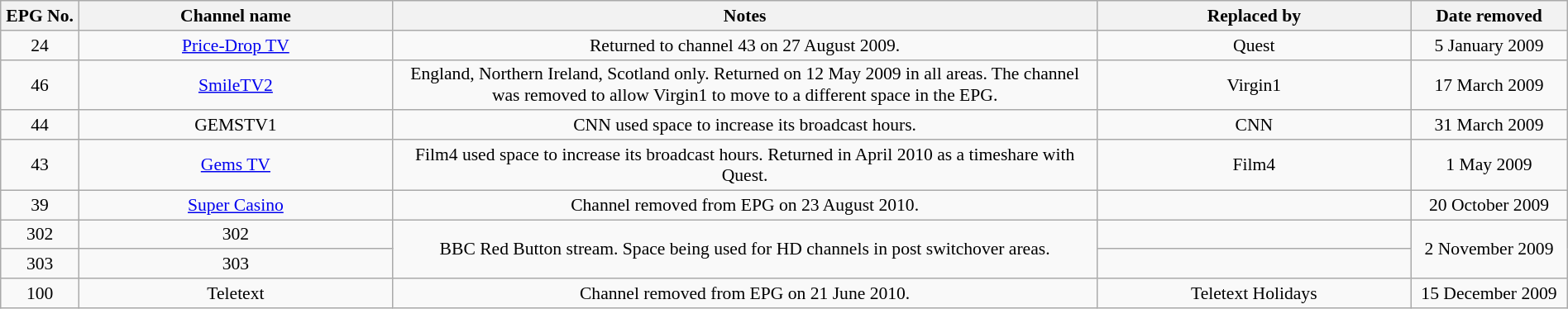<table class="wikitable sortable" style="font-size:90%; text-align:center; width:100%;">
<tr>
<th style="width:5%;">EPG No.</th>
<th style="width:20%;">Channel name</th>
<th style="width:45%;">Notes</th>
<th style="width:20%;">Replaced by</th>
<th style="width:10%;">Date removed</th>
</tr>
<tr>
<td>24</td>
<td><a href='#'>Price-Drop TV</a></td>
<td>Returned to channel 43 on 27 August 2009.</td>
<td>Quest</td>
<td>5 January 2009</td>
</tr>
<tr>
<td>46</td>
<td><a href='#'>SmileTV2</a></td>
<td>England, Northern Ireland, Scotland only. Returned on 12 May 2009 in all areas. The channel was removed to allow Virgin1 to move to a different space in the EPG.</td>
<td>Virgin1</td>
<td>17 March 2009</td>
</tr>
<tr>
<td>44</td>
<td>GEMSTV1</td>
<td>CNN used space to increase its broadcast hours.</td>
<td>CNN</td>
<td>31 March 2009</td>
</tr>
<tr>
<td>43</td>
<td><a href='#'>Gems TV</a></td>
<td>Film4 used space to increase its broadcast hours. Returned in April 2010 as a timeshare with Quest.</td>
<td>Film4</td>
<td>1 May 2009</td>
</tr>
<tr>
<td>39</td>
<td><a href='#'>Super Casino</a></td>
<td>Channel removed from EPG on 23 August 2010.</td>
<td></td>
<td>20 October 2009</td>
</tr>
<tr>
<td>302</td>
<td>302</td>
<td rowspan="2">BBC Red Button stream. Space being used for HD channels in post switchover areas.</td>
<td></td>
<td rowspan="2">2 November 2009</td>
</tr>
<tr>
<td>303</td>
<td>303</td>
<td></td>
</tr>
<tr>
<td>100</td>
<td>Teletext</td>
<td>Channel removed from EPG on 21 June 2010.</td>
<td>Teletext Holidays</td>
<td>15 December 2009</td>
</tr>
</table>
